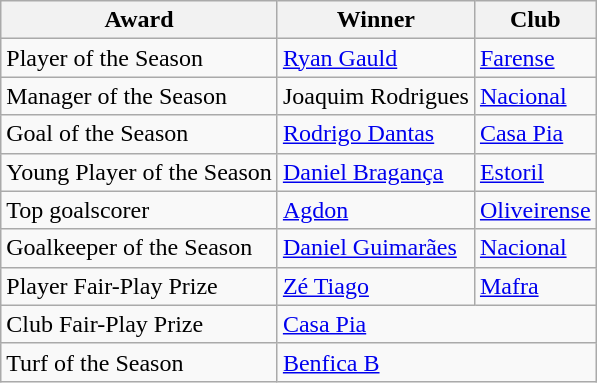<table class="wikitable">
<tr>
<th>Award</th>
<th>Winner</th>
<th>Club</th>
</tr>
<tr>
<td>Player of the Season</td>
<td> <a href='#'>Ryan Gauld</a></td>
<td><a href='#'> Farense</a></td>
</tr>
<tr>
<td>Manager of the Season</td>
<td> Joaquim Rodrigues</td>
<td><a href='#'>Nacional</a></td>
</tr>
<tr>
<td>Goal of the Season</td>
<td> <a href='#'>Rodrigo Dantas</a></td>
<td><a href='#'>Casa Pia</a></td>
</tr>
<tr>
<td>Young Player of the Season</td>
<td> <a href='#'>Daniel Bragança</a></td>
<td><a href='#'>Estoril</a></td>
</tr>
<tr>
<td>Top goalscorer</td>
<td> <a href='#'>Agdon</a></td>
<td><a href='#'>Oliveirense</a></td>
</tr>
<tr>
<td>Goalkeeper of the Season</td>
<td> <a href='#'>Daniel Guimarães</a></td>
<td><a href='#'>Nacional</a></td>
</tr>
<tr>
<td>Player Fair-Play Prize</td>
<td> <a href='#'>Zé Tiago</a></td>
<td><a href='#'>Mafra</a></td>
</tr>
<tr>
<td>Club Fair-Play Prize</td>
<td colspan="2"><a href='#'>Casa Pia</a></td>
</tr>
<tr>
<td>Turf of the Season</td>
<td colspan="2"><a href='#'>Benfica B</a></td>
</tr>
</table>
